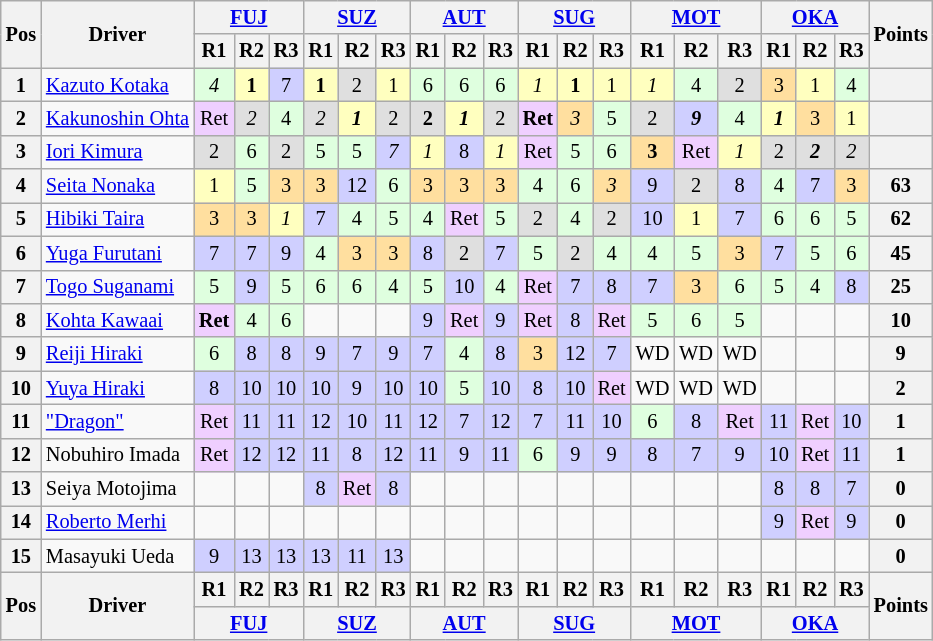<table class="wikitable" style="font-size:85%; text-align:center">
<tr>
<th rowspan="2" valign="middle">Pos</th>
<th rowspan="2" valign="middle">Driver</th>
<th colspan="3"><a href='#'>FUJ</a></th>
<th colspan="3"><a href='#'>SUZ</a></th>
<th colspan="3"><a href='#'>AUT</a></th>
<th colspan="3"><a href='#'>SUG</a></th>
<th colspan="3"><a href='#'>MOT</a></th>
<th colspan="3"><a href='#'>OKA</a></th>
<th rowspan="2" valign="middle">Points</th>
</tr>
<tr>
<th>R1</th>
<th>R2</th>
<th>R3</th>
<th>R1</th>
<th>R2</th>
<th>R3</th>
<th>R1</th>
<th>R2</th>
<th>R3</th>
<th>R1</th>
<th>R2</th>
<th>R3</th>
<th>R1</th>
<th>R2</th>
<th>R3</th>
<th>R1</th>
<th>R2</th>
<th>R3</th>
</tr>
<tr>
<th>1</th>
<td align="left"> <a href='#'>Kazuto Kotaka</a></td>
<td bgcolor="#DFFFDF"><em>4</em></td>
<td bgcolor="#FFFFBF"><strong>1</strong></td>
<td bgcolor="#CFCFFF">7</td>
<td bgcolor="#FFFFBF"><strong>1</strong></td>
<td bgcolor="#DFDFDF">2</td>
<td bgcolor="#FFFFBF">1</td>
<td bgcolor="#DFFFDF">6</td>
<td bgcolor="#DFFFDF">6</td>
<td bgcolor="#DFFFDF">6</td>
<td bgcolor="#FFFFBF"><em>1</em></td>
<td bgcolor="#FFFFBF"><strong>1</strong></td>
<td bgcolor="#FFFFBF">1</td>
<td bgcolor="#FFFFBF"><em>1</em></td>
<td bgcolor="#DFFFDF">4</td>
<td bgcolor="#DFDFDF">2</td>
<td bgcolor="#FFDF9F">3</td>
<td bgcolor="#FFFFBF">1</td>
<td bgcolor="#DFFFDF">4</td>
<th></th>
</tr>
<tr>
<th>2</th>
<td align="left" nowrap> <a href='#'>Kakunoshin Ohta</a></td>
<td bgcolor="#EFCFFF">Ret</td>
<td bgcolor="#DFDFDF"><em>2</em></td>
<td bgcolor="#DFFFDF">4</td>
<td bgcolor="#DFDFDF"><em>2</em></td>
<td bgcolor="#FFFFBF"><strong><em>1</em></strong></td>
<td bgcolor="#DFDFDF">2</td>
<td bgcolor="#DFDFDF"><strong>2</strong></td>
<td bgcolor="#FFFFBF"><strong><em>1</em></strong></td>
<td bgcolor="#DFDFDF">2</td>
<td bgcolor="#EFCFFF"><strong>Ret</strong></td>
<td bgcolor="#FFDF9F"><em>3</em></td>
<td bgcolor="#DFFFDF">5</td>
<td bgcolor="#DFDFDF">2</td>
<td bgcolor="#CFCFFF"><strong><em>9</em></strong></td>
<td bgcolor="#DFFFDF">4</td>
<td bgcolor="#FFFFBF"><strong><em>1</em></strong></td>
<td bgcolor="#FFDF9F">3</td>
<td bgcolor="#FFFFBF">1</td>
<th></th>
</tr>
<tr>
<th>3</th>
<td align="left"> <a href='#'>Iori Kimura</a></td>
<td bgcolor="#DFDFDF">2</td>
<td bgcolor="#DFFFDF">6</td>
<td bgcolor="#DFDFDF">2</td>
<td bgcolor="#DFFFDF">5</td>
<td bgcolor="#DFFFDF">5</td>
<td bgcolor="#CFCFFF"><em>7</em></td>
<td bgcolor="#FFFFBF"><em>1</em></td>
<td bgcolor="#CFCFFF">8</td>
<td bgcolor="#FFFFBF"><em>1</em></td>
<td bgcolor="#EFCFFF">Ret</td>
<td bgcolor="#DFFFDF">5</td>
<td bgcolor="#DFFFDF">6</td>
<td bgcolor="#FFDF9F"><strong>3</strong></td>
<td bgcolor="#EFCFFF">Ret</td>
<td bgcolor="#FFFFBF"><em>1</em></td>
<td bgcolor="#DFDFDF">2</td>
<td bgcolor="#DFDFDF"><strong><em>2</em></strong></td>
<td bgcolor="#DFDFDF"><em>2</em></td>
<th></th>
</tr>
<tr>
<th>4</th>
<td align="left"> <a href='#'>Seita Nonaka</a></td>
<td bgcolor="#FFFFBF">1</td>
<td bgcolor="#DFFFDF">5</td>
<td bgcolor="#FFDF9F">3</td>
<td bgcolor="#FFDF9F">3</td>
<td bgcolor="#CFCFFF">12</td>
<td bgcolor="#DFFFDF">6</td>
<td bgcolor="#FFDF9F">3</td>
<td bgcolor="#FFDF9F">3</td>
<td bgcolor="#FFDF9F">3</td>
<td bgcolor="#DFFFDF">4</td>
<td bgcolor="#DFFFDF">6</td>
<td bgcolor="#FFDF9F"><em>3</em></td>
<td bgcolor="#CFCFFF">9</td>
<td bgcolor="#DFDFDF">2</td>
<td bgcolor="#CFCFFF">8</td>
<td bgcolor="#DFFFDF">4</td>
<td bgcolor="#CFCFFF">7</td>
<td bgcolor="#FFDF9F">3</td>
<th>63</th>
</tr>
<tr>
<th>5</th>
<td align="left"> <a href='#'>Hibiki Taira</a></td>
<td bgcolor="#FFDF9F">3</td>
<td bgcolor="#FFDF9F">3</td>
<td bgcolor="#FFFFBF"><em>1</em></td>
<td bgcolor="#CFCFFF">7</td>
<td bgcolor="#DFFFDF">4</td>
<td bgcolor="#DFFFDF">5</td>
<td bgcolor="#DFFFDF">4</td>
<td bgcolor="#EFCFFF">Ret</td>
<td bgcolor="#DFFFDF">5</td>
<td bgcolor="#DFDFDF">2</td>
<td bgcolor="#DFFFDF">4</td>
<td bgcolor="#DFDFDF">2</td>
<td bgcolor="#CFCFFF">10</td>
<td bgcolor="#FFFFBF">1</td>
<td bgcolor="#CFCFFF">7</td>
<td bgcolor="#DFFFDF">6</td>
<td bgcolor="#DFFFDF">6</td>
<td bgcolor="#DFFFDF">5</td>
<th>62</th>
</tr>
<tr>
<th>6</th>
<td align="left"> <a href='#'>Yuga Furutani</a></td>
<td bgcolor="#CFCFFF">7</td>
<td bgcolor="#CFCFFF">7</td>
<td bgcolor="#CFCFFF">9</td>
<td bgcolor="#DFFFDF">4</td>
<td bgcolor="#FFDF9F">3</td>
<td bgcolor="#FFDF9F">3</td>
<td bgcolor="#CFCFFF">8</td>
<td bgcolor="#DFDFDF">2</td>
<td bgcolor="#CFCFFF">7</td>
<td bgcolor="#DFFFDF">5</td>
<td bgcolor="#DFDFDF">2</td>
<td bgcolor="#DFFFDF">4</td>
<td bgcolor="#DFFFDF">4</td>
<td bgcolor="#DFFFDF">5</td>
<td bgcolor="#FFDF9F">3</td>
<td bgcolor="#CFCFFF">7</td>
<td bgcolor="#DFFFDF">5</td>
<td bgcolor="#DFFFDF">6</td>
<th>45</th>
</tr>
<tr>
<th>7</th>
<td align="left"> <a href='#'>Togo Suganami</a></td>
<td bgcolor="#DFFFDF">5</td>
<td bgcolor="#CFCFFF">9</td>
<td bgcolor="#DFFFDF">5</td>
<td bgcolor="#DFFFDF">6</td>
<td bgcolor="#DFFFDF">6</td>
<td bgcolor="#DFFFDF">4</td>
<td bgcolor="#DFFFDF">5</td>
<td bgcolor="#CFCFFF">10</td>
<td bgcolor="#DFFFDF">4</td>
<td bgcolor="#EFCFFF">Ret</td>
<td bgcolor="#CFCFFF">7</td>
<td bgcolor="#CFCFFF">8</td>
<td bgcolor="#CFCFFF">7</td>
<td bgcolor="#FFDF9F">3</td>
<td bgcolor="#DFFFDF">6</td>
<td bgcolor="#DFFFDF">5</td>
<td bgcolor="#DFFFDF">4</td>
<td bgcolor="#CFCFFF">8</td>
<th>25</th>
</tr>
<tr>
<th>8</th>
<td align="left"> <a href='#'>Kohta Kawaai</a></td>
<td bgcolor="#EFCFFF"><strong>Ret</strong></td>
<td bgcolor="#DFFFDF">4</td>
<td bgcolor="#DFFFDF">6</td>
<td></td>
<td></td>
<td></td>
<td bgcolor="#CFCFFF">9</td>
<td bgcolor="#EFCFFF">Ret</td>
<td bgcolor="#CFCFFF">9</td>
<td bgcolor="#EFCFFF">Ret</td>
<td bgcolor="#CFCFFF">8</td>
<td bgcolor="#EFCFFF">Ret</td>
<td bgcolor="#DFFFDF">5</td>
<td bgcolor="#DFFFDF">6</td>
<td bgcolor="#DFFFDF">5</td>
<td></td>
<td></td>
<td></td>
<th>10</th>
</tr>
<tr>
<th>9</th>
<td align="left"> <a href='#'>Reiji Hiraki</a></td>
<td bgcolor="#DFFFDF">6</td>
<td bgcolor="#CFCFFF">8</td>
<td bgcolor="#CFCFFF">8</td>
<td bgcolor="#CFCFFF">9</td>
<td bgcolor="#CFCFFF">7</td>
<td bgcolor="#CFCFFF">9</td>
<td bgcolor="#CFCFFF">7</td>
<td bgcolor="#DFFFDF">4</td>
<td bgcolor="#CFCFFF">8</td>
<td bgcolor="#FFDF9F">3</td>
<td bgcolor="#CFCFFF">12</td>
<td bgcolor="#CFCFFF">7</td>
<td>WD</td>
<td>WD</td>
<td>WD</td>
<td></td>
<td></td>
<td></td>
<th>9</th>
</tr>
<tr>
<th>10</th>
<td align="left"> <a href='#'>Yuya Hiraki</a></td>
<td bgcolor="#CFCFFF">8</td>
<td bgcolor="#CFCFFF">10</td>
<td bgcolor="#CFCFFF">10</td>
<td bgcolor="#CFCFFF">10</td>
<td bgcolor="#CFCFFF">9</td>
<td bgcolor="#CFCFFF">10</td>
<td bgcolor="#CFCFFF">10</td>
<td bgcolor="#DFFFDF">5</td>
<td bgcolor="#CFCFFF">10</td>
<td bgcolor="#CFCFFF">8</td>
<td bgcolor="#CFCFFF">10</td>
<td bgcolor="#EFCFFF">Ret</td>
<td>WD</td>
<td>WD</td>
<td>WD</td>
<td></td>
<td></td>
<td></td>
<th>2</th>
</tr>
<tr>
<th>11</th>
<td align="left"> <a href='#'>"Dragon"</a></td>
<td bgcolor="#EFCFFF">Ret</td>
<td bgcolor="#CFCFFF">11</td>
<td bgcolor="#CFCFFF">11</td>
<td bgcolor="#CFCFFF">12</td>
<td bgcolor="#CFCFFF">10</td>
<td bgcolor="#CFCFFF">11</td>
<td bgcolor="#CFCFFF">12</td>
<td bgcolor="#CFCFFF">7</td>
<td bgcolor="#CFCFFF">12</td>
<td bgcolor="#CFCFFF">7</td>
<td bgcolor="#CFCFFF">11</td>
<td bgcolor="#CFCFFF">10</td>
<td bgcolor="#DFFFDF">6</td>
<td bgcolor="#CFCFFF">8</td>
<td bgcolor="#EFCFFF">Ret</td>
<td bgcolor="#CFCFFF">11</td>
<td bgcolor="#EFCFFF">Ret</td>
<td bgcolor="#CFCFFF">10</td>
<th>1</th>
</tr>
<tr>
<th>12</th>
<td align="left"> Nobuhiro Imada</td>
<td bgcolor="#EFCFFF">Ret</td>
<td bgcolor="#CFCFFF">12</td>
<td bgcolor="#CFCFFF">12</td>
<td bgcolor="#CFCFFF">11</td>
<td bgcolor="#CFCFFF">8</td>
<td bgcolor="#CFCFFF">12</td>
<td bgcolor="#CFCFFF">11</td>
<td bgcolor="#CFCFFF">9</td>
<td bgcolor="#CFCFFF">11</td>
<td bgcolor="#DFFFDF">6</td>
<td bgcolor="#CFCFFF">9</td>
<td bgcolor="#CFCFFF">9</td>
<td bgcolor="#CFCFFF">8</td>
<td bgcolor="#CFCFFF">7</td>
<td bgcolor="#CFCFFF">9</td>
<td bgcolor="#CFCFFF">10</td>
<td bgcolor="#EFCFFF">Ret</td>
<td bgcolor="#CFCFFF">11</td>
<th>1</th>
</tr>
<tr>
<th>13</th>
<td align="left"> Seiya Motojima</td>
<td></td>
<td></td>
<td></td>
<td bgcolor="#CFCFFF">8</td>
<td bgcolor="#EFCFFF">Ret</td>
<td bgcolor="#CFCFFF">8</td>
<td></td>
<td></td>
<td></td>
<td></td>
<td></td>
<td></td>
<td></td>
<td></td>
<td></td>
<td bgcolor="#CFCFFF">8</td>
<td bgcolor="#CFCFFF">8</td>
<td bgcolor="#CFCFFF">7</td>
<th>0</th>
</tr>
<tr>
<th>14</th>
<td align="left"> <a href='#'>Roberto Merhi</a></td>
<td></td>
<td></td>
<td></td>
<td></td>
<td></td>
<td></td>
<td></td>
<td></td>
<td></td>
<td></td>
<td></td>
<td></td>
<td></td>
<td></td>
<td></td>
<td bgcolor="#CFCFFF">9</td>
<td bgcolor="#EFCFFF">Ret</td>
<td bgcolor="#CFCFFF">9</td>
<th>0</th>
</tr>
<tr>
<th>15</th>
<td align="left"> Masayuki Ueda</td>
<td bgcolor="#CFCFFF">9</td>
<td bgcolor="#CFCFFF">13</td>
<td bgcolor="#CFCFFF">13</td>
<td bgcolor="#CFCFFF">13</td>
<td bgcolor="#CFCFFF">11</td>
<td bgcolor="#CFCFFF">13</td>
<td></td>
<td></td>
<td></td>
<td></td>
<td></td>
<td></td>
<td></td>
<td></td>
<td></td>
<td></td>
<td></td>
<td></td>
<th>0</th>
</tr>
<tr>
<th rowspan="2">Pos</th>
<th rowspan="2">Driver</th>
<th>R1</th>
<th>R2</th>
<th>R3</th>
<th>R1</th>
<th>R2</th>
<th>R3</th>
<th>R1</th>
<th>R2</th>
<th>R3</th>
<th>R1</th>
<th>R2</th>
<th>R3</th>
<th>R1</th>
<th>R2</th>
<th>R3</th>
<th>R1</th>
<th>R2</th>
<th>R3</th>
<th rowspan="2">Points</th>
</tr>
<tr>
<th colspan="3"><a href='#'>FUJ</a></th>
<th colspan="3"><a href='#'>SUZ</a></th>
<th colspan="3"><a href='#'>AUT</a></th>
<th colspan="3"><a href='#'>SUG</a></th>
<th colspan="3"><a href='#'>MOT</a></th>
<th colspan="3"><a href='#'>OKA</a></th>
</tr>
</table>
